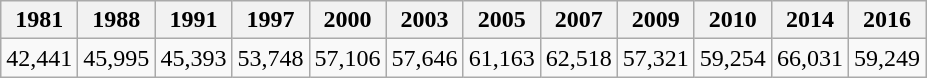<table class="wikitable">
<tr>
<th>1981</th>
<th>1988</th>
<th>1991</th>
<th>1997</th>
<th>2000</th>
<th>2003</th>
<th>2005</th>
<th>2007</th>
<th>2009</th>
<th>2010</th>
<th>2014</th>
<th>2016</th>
</tr>
<tr>
<td>42,441</td>
<td>45,995</td>
<td>45,393</td>
<td>53,748</td>
<td>57,106</td>
<td>57,646</td>
<td>61,163</td>
<td>62,518</td>
<td>57,321</td>
<td>59,254</td>
<td>66,031</td>
<td>59,249</td>
</tr>
</table>
